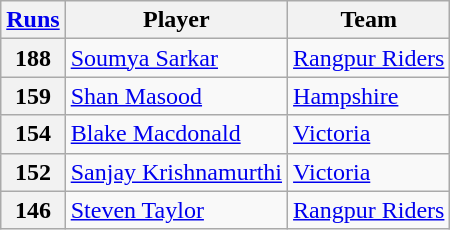<table class="wikitable">
<tr>
<th><a href='#'>Runs</a></th>
<th>Player</th>
<th>Team</th>
</tr>
<tr>
<th scope=row>188</th>
<td><a href='#'>Soumya Sarkar</a></td>
<td><a href='#'>Rangpur Riders</a></td>
</tr>
<tr>
<th scope=row>159</th>
<td><a href='#'>Shan Masood</a></td>
<td><a href='#'>Hampshire</a></td>
</tr>
<tr>
<th scope=row>154</th>
<td><a href='#'>Blake Macdonald</a></td>
<td><a href='#'>Victoria</a></td>
</tr>
<tr>
<th scope=row>152</th>
<td><a href='#'>Sanjay Krishnamurthi</a></td>
<td><a href='#'>Victoria</a></td>
</tr>
<tr>
<th scope=row>146</th>
<td><a href='#'>Steven Taylor</a></td>
<td><a href='#'>Rangpur Riders</a></td>
</tr>
</table>
